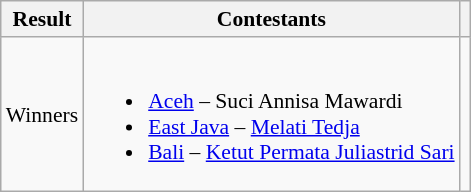<table class="wikitable" style="font-size: 90%;">
<tr>
<th>Result</th>
<th>Contestants</th>
<th></th>
</tr>
<tr>
<td>Winners</td>
<td><br><ul><li><a href='#'>Aceh</a> – Suci Annisa Mawardi</li><li><a href='#'>East Java</a> – <a href='#'>Melati Tedja</a></li><li><a href='#'>Bali</a> – <a href='#'>Ketut Permata Juliastrid Sari</a></li></ul></td>
<td align="center"></td>
</tr>
</table>
